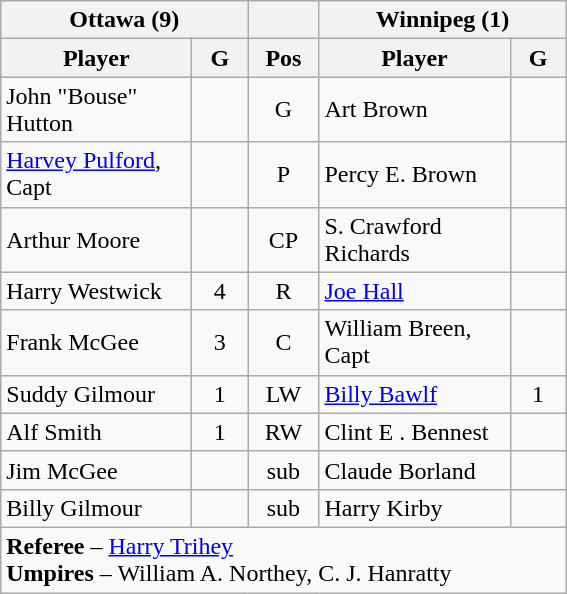<table class="wikitable">
<tr>
<th colspan="2">Ottawa (9)</th>
<th></th>
<th colspan="2">Winnipeg (1)</th>
</tr>
<tr>
<th width="120">Player</th>
<th width="30">G</th>
<th width="40">Pos</th>
<th width="120">Player</th>
<th width="30">G</th>
</tr>
<tr align="center">
<td align="left">John "Bouse" Hutton</td>
<td></td>
<td align="center">G</td>
<td align="left">Art Brown</td>
<td></td>
</tr>
<tr align="center">
<td align="left"><a href='#'>Harvey Pulford</a>, Capt</td>
<td></td>
<td align="center">P</td>
<td align="left">Percy E. Brown</td>
<td></td>
</tr>
<tr align="center">
<td align="left">Arthur Moore</td>
<td></td>
<td align="center">CP</td>
<td align="left">S. Crawford Richards</td>
<td></td>
</tr>
<tr align="center">
<td align="left">Harry Westwick</td>
<td>4</td>
<td align="center">R</td>
<td align="left"><a href='#'>Joe Hall</a></td>
<td></td>
</tr>
<tr align="center">
<td align="left">Frank McGee</td>
<td>3</td>
<td align="center">C</td>
<td align="left">William Breen, Capt</td>
<td></td>
</tr>
<tr align="center">
<td align="left">Suddy Gilmour</td>
<td>1</td>
<td align="center">LW</td>
<td align="left"><a href='#'>Billy Bawlf</a></td>
<td>1</td>
</tr>
<tr align="center">
<td align="left">Alf Smith</td>
<td>1</td>
<td>RW</td>
<td align="left">Clint E . Bennest</td>
<td></td>
</tr>
<tr align="center">
<td align="left">Jim McGee</td>
<td></td>
<td>sub</td>
<td align="left">Claude Borland</td>
<td></td>
</tr>
<tr align="center">
<td align="left">Billy Gilmour</td>
<td></td>
<td>sub</td>
<td align="left">Harry Kirby</td>
<td></td>
</tr>
<tr>
<td colspan="5"><strong>Referee</strong> – <a href='#'>Harry Trihey</a><br><strong>Umpires</strong> – William A. Northey, C. J. Hanratty</td>
</tr>
</table>
